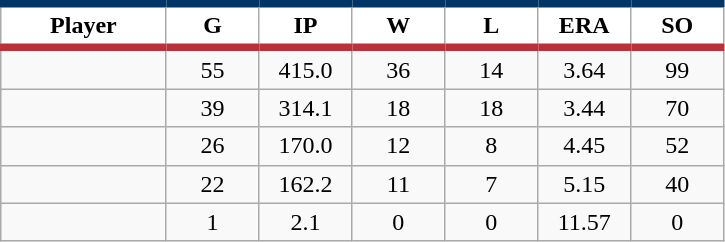<table class="wikitable sortable">
<tr>
<th style="background:#FFFFFF; border-top:#023465 5px solid; border-bottom:#ba313c 5px solid;" width="16%">Player</th>
<th style="background:#FFFFFF; border-top:#023465 5px solid; border-bottom:#ba313c 5px solid;" width="9%">G</th>
<th style="background:#FFFFFF; border-top:#023465 5px solid; border-bottom:#ba313c 5px solid;" width="9%">IP</th>
<th style="background:#FFFFFF; border-top:#023465 5px solid; border-bottom:#ba313c 5px solid;" width="9%">W</th>
<th style="background:#FFFFFF; border-top:#023465 5px solid; border-bottom:#ba313c 5px solid;" width="9%">L</th>
<th style="background:#FFFFFF; border-top:#023465 5px solid; border-bottom:#ba313c 5px solid;" width="9%">ERA</th>
<th style="background:#FFFFFF; border-top:#023465 5px solid; border-bottom:#ba313c 5px solid;" width="9%">SO</th>
</tr>
<tr align="center">
<td></td>
<td>55</td>
<td>415.0</td>
<td>36</td>
<td>14</td>
<td>3.64</td>
<td>99</td>
</tr>
<tr align="center">
<td></td>
<td>39</td>
<td>314.1</td>
<td>18</td>
<td>18</td>
<td>3.44</td>
<td>70</td>
</tr>
<tr align="center">
<td></td>
<td>26</td>
<td>170.0</td>
<td>12</td>
<td>8</td>
<td>4.45</td>
<td>52</td>
</tr>
<tr align="center">
<td></td>
<td>22</td>
<td>162.2</td>
<td>11</td>
<td>7</td>
<td>5.15</td>
<td>40</td>
</tr>
<tr align="center">
<td></td>
<td>1</td>
<td>2.1</td>
<td>0</td>
<td>0</td>
<td>11.57</td>
<td>0</td>
</tr>
</table>
